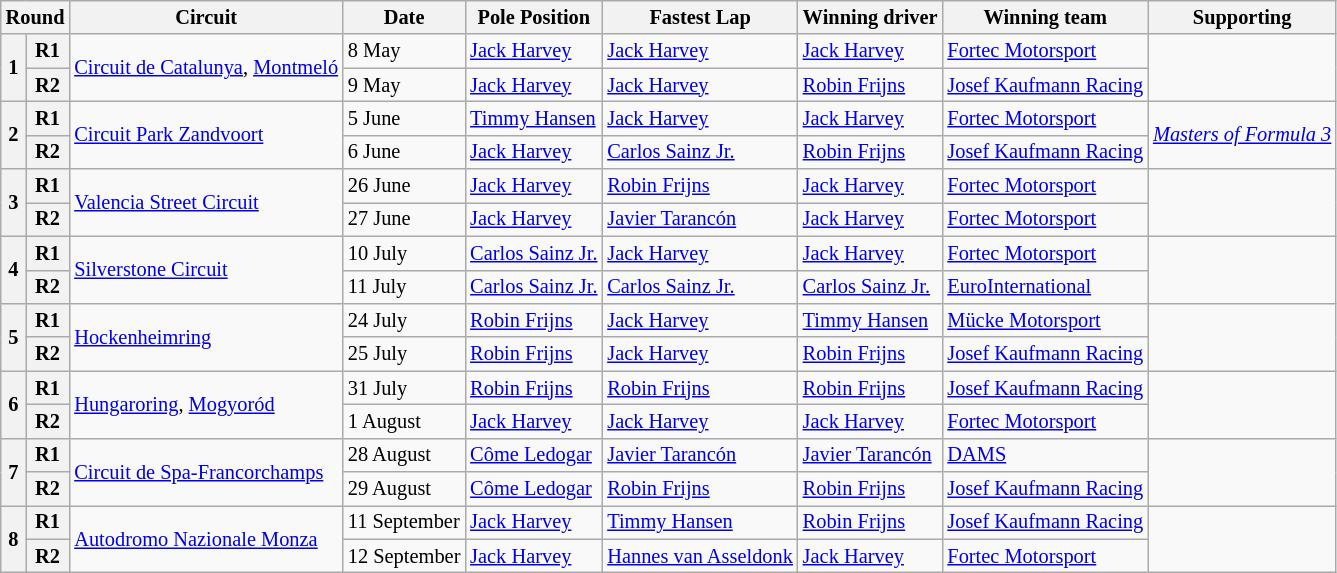<table class="wikitable" style="font-size: 85%">
<tr>
<th colspan=2>Round</th>
<th>Circuit</th>
<th>Date</th>
<th>Pole Position</th>
<th>Fastest Lap</th>
<th>Winning driver</th>
<th>Winning team</th>
<th>Supporting</th>
</tr>
<tr>
<th rowspan=2>1</th>
<th>R1</th>
<td rowspan=2 nowrap> <a href='#'>Circuit de Catalunya</a>, <a href='#'>Montmeló</a></td>
<td>8 May</td>
<td> <a href='#'>Jack Harvey</a></td>
<td> <a href='#'>Jack Harvey</a></td>
<td> <a href='#'>Jack Harvey</a></td>
<td> <a href='#'>Fortec Motorsport</a></td>
<td rowspan=2><em></em></td>
</tr>
<tr>
<th>R2</th>
<td>9 May</td>
<td> <a href='#'>Jack Harvey</a></td>
<td> <a href='#'>Jack Harvey</a></td>
<td> <a href='#'>Robin Frijns</a></td>
<td> <a href='#'>Josef Kaufmann Racing</a></td>
</tr>
<tr>
<th rowspan=2>2</th>
<th>R1</th>
<td rowspan=2> <a href='#'>Circuit Park Zandvoort</a></td>
<td>5 June</td>
<td> <a href='#'>Timmy Hansen</a></td>
<td> <a href='#'>Jack Harvey</a></td>
<td> <a href='#'>Jack Harvey</a></td>
<td> <a href='#'>Fortec Motorsport</a></td>
<td rowspan=2><em><a href='#'>Masters of Formula 3</a></em></td>
</tr>
<tr>
<th>R2</th>
<td>6 June</td>
<td> <a href='#'>Jack Harvey</a></td>
<td> <a href='#'>Carlos Sainz Jr.</a></td>
<td> <a href='#'>Robin Frijns</a></td>
<td> <a href='#'>Josef Kaufmann Racing</a></td>
</tr>
<tr>
<th rowspan=2>3</th>
<th>R1</th>
<td rowspan=2> <a href='#'>Valencia Street Circuit</a></td>
<td>26 June</td>
<td> <a href='#'>Jack Harvey</a></td>
<td> <a href='#'>Robin Frijns</a></td>
<td> <a href='#'>Jack Harvey</a></td>
<td> <a href='#'>Fortec Motorsport</a></td>
<td rowspan=2><em></em></td>
</tr>
<tr>
<th>R2</th>
<td>27 June</td>
<td> <a href='#'>Jack Harvey</a></td>
<td> <a href='#'>Javier Tarancón</a></td>
<td> <a href='#'>Jack Harvey</a></td>
<td> <a href='#'>Fortec Motorsport</a></td>
</tr>
<tr>
<th rowspan=2>4</th>
<th>R1</th>
<td rowspan=2> <a href='#'>Silverstone Circuit</a></td>
<td>10 July</td>
<td> <a href='#'>Carlos Sainz Jr.</a></td>
<td> <a href='#'>Jack Harvey</a></td>
<td> <a href='#'>Jack Harvey</a></td>
<td> <a href='#'>Fortec Motorsport</a></td>
<td rowspan=2><em></em></td>
</tr>
<tr>
<th>R2</th>
<td>11 July</td>
<td nowrap> <a href='#'>Carlos Sainz Jr.</a></td>
<td nowrap> <a href='#'>Carlos Sainz Jr.</a></td>
<td nowrap> <a href='#'>Carlos Sainz Jr.</a></td>
<td> <a href='#'>EuroInternational</a></td>
</tr>
<tr>
<th rowspan=2>5</th>
<th>R1</th>
<td rowspan=2> <a href='#'>Hockenheimring</a></td>
<td>24 July</td>
<td> <a href='#'>Robin Frijns</a></td>
<td> <a href='#'>Jack Harvey</a></td>
<td> <a href='#'>Timmy Hansen</a></td>
<td> <a href='#'>Mücke Motorsport</a></td>
<td rowspan=2><em></em></td>
</tr>
<tr>
<th>R2</th>
<td>25 July</td>
<td> <a href='#'>Robin Frijns</a></td>
<td> <a href='#'>Jack Harvey</a></td>
<td> <a href='#'>Robin Frijns</a></td>
<td> <a href='#'>Josef Kaufmann Racing</a></td>
</tr>
<tr>
<th rowspan=2>6</th>
<th>R1</th>
<td rowspan=2> <a href='#'>Hungaroring</a>, <a href='#'>Mogyoród</a></td>
<td>31 July</td>
<td> <a href='#'>Robin Frijns</a></td>
<td> <a href='#'>Robin Frijns</a></td>
<td> <a href='#'>Robin Frijns</a></td>
<td> <a href='#'>Josef Kaufmann Racing</a></td>
<td rowspan=2 nowrap><em></em></td>
</tr>
<tr>
<th>R2</th>
<td>1 August</td>
<td> <a href='#'>Jack Harvey</a></td>
<td> <a href='#'>Jack Harvey</a></td>
<td> <a href='#'>Jack Harvey</a></td>
<td> <a href='#'>Fortec Motorsport</a></td>
</tr>
<tr>
<th rowspan=2>7</th>
<th>R1</th>
<td rowspan=2 nowrap> <a href='#'>Circuit de Spa-Francorchamps</a></td>
<td>28 August</td>
<td> <a href='#'>Côme Ledogar</a></td>
<td> <a href='#'>Javier Tarancón</a></td>
<td nowrap> <a href='#'>Javier Tarancón</a></td>
<td> <a href='#'>DAMS</a></td>
<td rowspan=2><em></em></td>
</tr>
<tr>
<th>R2</th>
<td>29 August</td>
<td> <a href='#'>Côme Ledogar</a></td>
<td> <a href='#'>Robin Frijns</a></td>
<td> <a href='#'>Robin Frijns</a></td>
<td> <a href='#'>Josef Kaufmann Racing</a></td>
</tr>
<tr>
<th rowspan=2>8</th>
<th>R1</th>
<td rowspan=2> <a href='#'>Autodromo Nazionale Monza</a></td>
<td>11 September</td>
<td> <a href='#'>Jack Harvey</a></td>
<td> <a href='#'>Timmy Hansen</a></td>
<td> <a href='#'>Robin Frijns</a></td>
<td nowrap> <a href='#'>Josef Kaufmann Racing</a></td>
<td rowspan=2><em></em></td>
</tr>
<tr>
<th>R2</th>
<td nowrap>12 September</td>
<td> <a href='#'>Jack Harvey</a></td>
<td nowrap> <a href='#'>Hannes van Asseldonk</a></td>
<td> <a href='#'>Jack Harvey</a></td>
<td> <a href='#'>Fortec Motorsport</a></td>
</tr>
</table>
